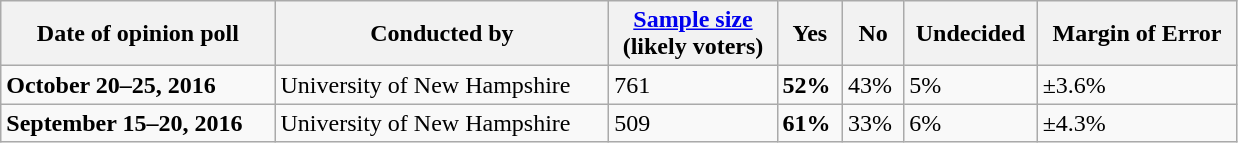<table class="wikitable" style="width:825px;">
<tr>
<th>Date of opinion poll</th>
<th>Conducted by</th>
<th><a href='#'>Sample size</a><br>(likely voters)</th>
<th>Yes</th>
<th>No</th>
<th>Undecided</th>
<th>Margin of Error</th>
</tr>
<tr>
<td><strong>October 20–25, 2016</strong></td>
<td>University of New Hampshire</td>
<td>761</td>
<td><strong>52%</strong></td>
<td>43%</td>
<td>5%</td>
<td>±3.6%</td>
</tr>
<tr>
<td><strong>September 15–20, 2016</strong></td>
<td>University of New Hampshire</td>
<td>509</td>
<td><strong>61%</strong></td>
<td>33%</td>
<td>6%</td>
<td>±4.3%</td>
</tr>
</table>
